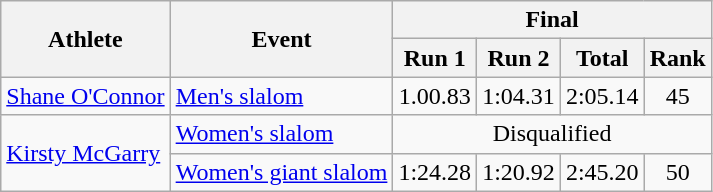<table class="wikitable">
<tr>
<th rowspan="2">Athlete</th>
<th rowspan="2">Event</th>
<th colspan="4">Final</th>
</tr>
<tr>
<th>Run 1</th>
<th>Run 2</th>
<th>Total</th>
<th>Rank</th>
</tr>
<tr>
<td><a href='#'>Shane O'Connor</a></td>
<td><a href='#'>Men's slalom</a></td>
<td align="center">1.00.83</td>
<td align="center">1:04.31</td>
<td align="center">2:05.14</td>
<td align="center">45</td>
</tr>
<tr>
<td rowspan=2><a href='#'>Kirsty McGarry</a></td>
<td><a href='#'>Women's slalom</a></td>
<td align="center" colspan=4>Disqualified</td>
</tr>
<tr>
<td><a href='#'>Women's giant slalom</a></td>
<td align="center">1:24.28</td>
<td align="center">1:20.92</td>
<td align="center">2:45.20</td>
<td align="center">50</td>
</tr>
</table>
